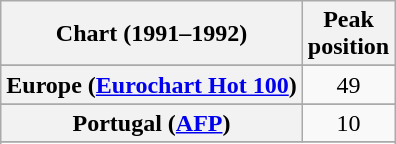<table class="wikitable sortable plainrowheaders" style="text-align:center">
<tr>
<th>Chart (1991–1992)</th>
<th>Peak<br>position</th>
</tr>
<tr>
</tr>
<tr>
</tr>
<tr>
</tr>
<tr>
<th scope="row">Europe (<a href='#'>Eurochart Hot 100</a>)</th>
<td>49</td>
</tr>
<tr>
</tr>
<tr>
</tr>
<tr>
</tr>
<tr>
</tr>
<tr>
<th scope="row">Portugal (<a href='#'>AFP</a>)</th>
<td>10</td>
</tr>
<tr>
</tr>
<tr>
</tr>
<tr>
</tr>
<tr>
</tr>
</table>
